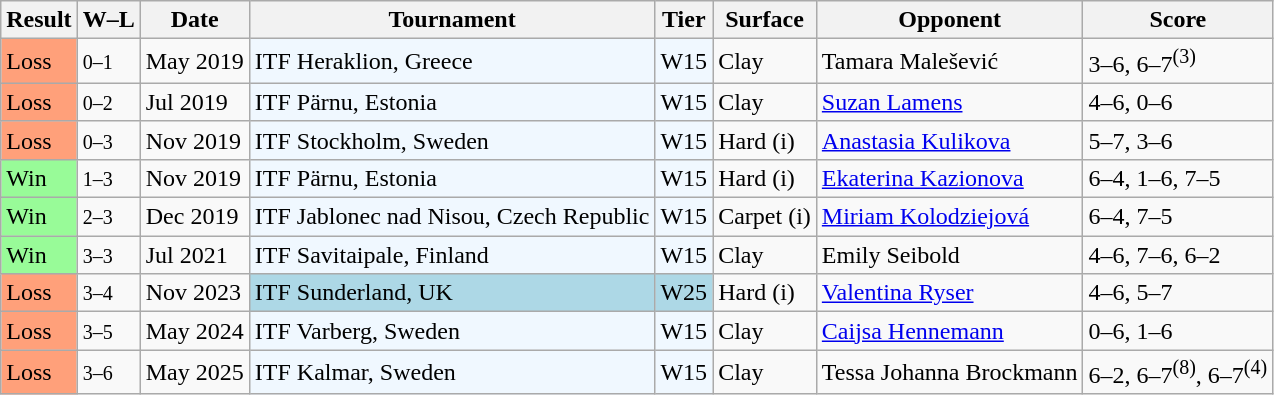<table class="sortable wikitable">
<tr>
<th>Result</th>
<th class="unsortable">W–L</th>
<th>Date</th>
<th>Tournament</th>
<th>Tier</th>
<th>Surface</th>
<th>Opponent</th>
<th class="unsortable">Score</th>
</tr>
<tr>
<td style="background:#ffa07a;">Loss</td>
<td><small>0–1</small></td>
<td>May 2019</td>
<td style="background:#f0f8ff;">ITF Heraklion, Greece</td>
<td style="background:#f0f8ff;">W15</td>
<td>Clay</td>
<td> Tamara Malešević</td>
<td>3–6, 6–7<sup>(3)</sup></td>
</tr>
<tr>
<td style="background:#ffa07a;">Loss</td>
<td><small>0–2</small></td>
<td>Jul 2019</td>
<td style="background:#f0f8ff;">ITF Pärnu, Estonia</td>
<td style="background:#f0f8ff;">W15</td>
<td>Clay</td>
<td> <a href='#'>Suzan Lamens</a></td>
<td>4–6, 0–6</td>
</tr>
<tr>
<td style="background:#ffa07a;">Loss</td>
<td><small>0–3</small></td>
<td>Nov 2019</td>
<td style="background:#f0f8ff;">ITF Stockholm, Sweden</td>
<td style="background:#f0f8ff;">W15</td>
<td>Hard (i)</td>
<td> <a href='#'>Anastasia Kulikova</a></td>
<td>5–7, 3–6</td>
</tr>
<tr>
<td style="background:#98FB98;">Win</td>
<td><small>1–3</small></td>
<td>Nov 2019</td>
<td style="background:#f0f8ff;">ITF Pärnu, Estonia</td>
<td style="background:#f0f8ff;">W15</td>
<td>Hard (i)</td>
<td> <a href='#'>Ekaterina Kazionova</a></td>
<td>6–4, 1–6, 7–5</td>
</tr>
<tr>
<td style="background:#98FB98;">Win</td>
<td><small>2–3</small></td>
<td>Dec 2019</td>
<td style="background:#f0f8ff;">ITF Jablonec nad Nisou, Czech Republic</td>
<td style="background:#f0f8ff;">W15</td>
<td>Carpet (i)</td>
<td> <a href='#'>Miriam Kolodziejová</a></td>
<td>6–4, 7–5</td>
</tr>
<tr>
<td style="background:#98FB98;">Win</td>
<td><small>3–3</small></td>
<td>Jul 2021</td>
<td style="background:#f0f8ff;">ITF Savitaipale, Finland</td>
<td style="background:#f0f8ff;">W15</td>
<td>Clay</td>
<td> Emily Seibold</td>
<td>4–6, 7–6, 6–2</td>
</tr>
<tr>
<td style="background:#ffa07a;">Loss</td>
<td><small>3–4</small></td>
<td>Nov 2023</td>
<td style="background:lightblue;">ITF Sunderland, UK</td>
<td style="background:lightblue;">W25</td>
<td>Hard (i)</td>
<td> <a href='#'>Valentina Ryser</a></td>
<td>4–6, 5–7</td>
</tr>
<tr>
<td style="background:#ffa07a;">Loss</td>
<td><small>3–5</small></td>
<td>May 2024</td>
<td style="background:#f0f8ff;">ITF Varberg, Sweden</td>
<td style="background:#f0f8ff;">W15</td>
<td>Clay</td>
<td> <a href='#'>Caijsa Hennemann</a></td>
<td>0–6, 1–6</td>
</tr>
<tr>
<td style="background:#ffa07a;">Loss</td>
<td><small>3–6</small></td>
<td>May 2025</td>
<td style="background:#f0f8ff;">ITF Kalmar, Sweden</td>
<td style="background:#f0f8ff;">W15</td>
<td>Clay</td>
<td> Tessa Johanna Brockmann</td>
<td>6–2, 6–7<sup>(8)</sup>, 6–7<sup>(4)</sup></td>
</tr>
</table>
